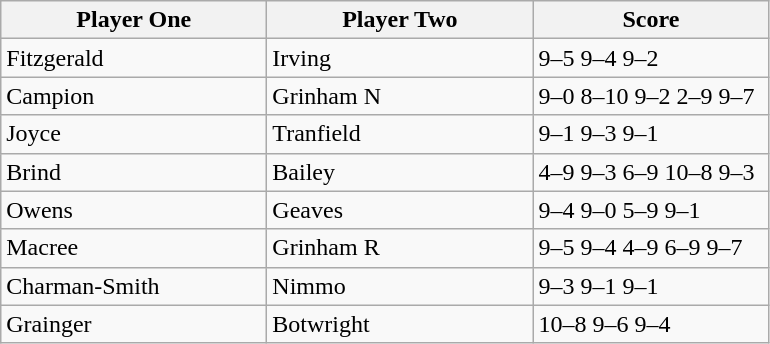<table class="wikitable">
<tr>
<th width=170>Player One</th>
<th width=170>Player Two</th>
<th width=150>Score</th>
</tr>
<tr>
<td> Fitzgerald</td>
<td> Irving</td>
<td>9–5 9–4 9–2</td>
</tr>
<tr>
<td> Campion</td>
<td> Grinham N</td>
<td>9–0 8–10 9–2 2–9 9–7</td>
</tr>
<tr>
<td> Joyce</td>
<td> Tranfield</td>
<td>9–1 9–3 9–1</td>
</tr>
<tr>
<td> Brind</td>
<td> Bailey</td>
<td>4–9 9–3 6–9 10–8 9–3</td>
</tr>
<tr>
<td> Owens</td>
<td> Geaves</td>
<td>9–4 9–0 5–9 9–1</td>
</tr>
<tr>
<td> Macree</td>
<td> Grinham R</td>
<td>9–5 9–4 4–9 6–9 9–7</td>
</tr>
<tr>
<td> Charman-Smith</td>
<td> Nimmo</td>
<td>9–3 9–1 9–1</td>
</tr>
<tr>
<td> Grainger</td>
<td> Botwright</td>
<td>10–8 9–6 9–4</td>
</tr>
</table>
